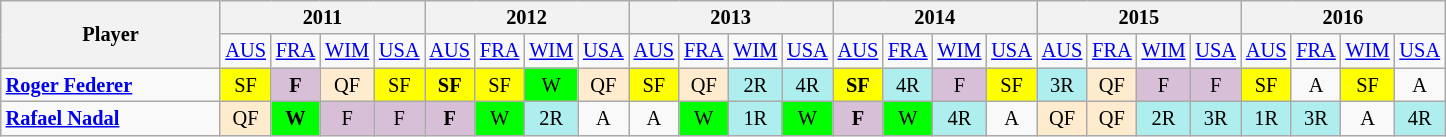<table class=wikitable style=text-align:center;font-size:85%>
<tr>
<th rowspan=2 style=width:140px>Player</th>
<th colspan=4>2011</th>
<th colspan=4>2012</th>
<th colspan=4>2013</th>
<th colspan=4>2014</th>
<th colspan=4>2015</th>
<th colspan=4>2016</th>
</tr>
<tr>
<td><a href='#'>AUS</a></td>
<td><a href='#'>FRA</a></td>
<td><a href='#'>WIM</a></td>
<td><a href='#'>USA</a></td>
<td><a href='#'>AUS</a></td>
<td><a href='#'>FRA</a></td>
<td><a href='#'>WIM</a></td>
<td><a href='#'>USA</a></td>
<td><a href='#'>AUS</a></td>
<td><a href='#'>FRA</a></td>
<td><a href='#'>WIM</a></td>
<td><a href='#'>USA</a></td>
<td><a href='#'>AUS</a></td>
<td><a href='#'>FRA</a></td>
<td><a href='#'>WIM</a></td>
<td><a href='#'>USA</a></td>
<td><a href='#'>AUS</a></td>
<td><a href='#'>FRA</a></td>
<td><a href='#'>WIM</a></td>
<td><a href='#'>USA</a></td>
<td><a href='#'>AUS</a></td>
<td><a href='#'>FRA</a></td>
<td><a href='#'>WIM</a></td>
<td><a href='#'>USA</a></td>
</tr>
<tr>
<td align=left> <strong><a href='#'>Roger Federer</a></strong></td>
<td style="background:yellow;">SF</td>
<td style="background:thistle;"><strong>F</strong></td>
<td bgcolor="#ffebcd">QF</td>
<td style="background:yellow;">SF</td>
<td style="background:yellow;"><strong>SF</strong></td>
<td style="background:yellow;">SF</td>
<td bgcolor=lime>W</td>
<td bgcolor="#ffebcd">QF</td>
<td style="background:yellow;">SF</td>
<td bgcolor="#ffebcd">QF</td>
<td bgcolor="#afeeee">2R</td>
<td bgcolor="#afeeee">4R</td>
<td bgcolor=yellow><strong>SF</strong></td>
<td bgcolor="#afeeee">4R</td>
<td bgcolor=thistle>F</td>
<td bgcolor=yellow>SF</td>
<td bgcolor="#afeeee">3R</td>
<td bgcolor="#ffebcd">QF</td>
<td bgcolor=thistle>F</td>
<td bgcolor=thistle>F</td>
<td bgcolor=yellow>SF</td>
<td>A</td>
<td bgcolor=yellow>SF</td>
<td>A</td>
</tr>
<tr>
<td align=left> <strong><a href='#'>Rafael Nadal</a></strong></td>
<td bgcolor="#ffebcd">QF</td>
<td bgcolor=lime><strong>W</strong></td>
<td style="background:thistle;">F</td>
<td style="background:thistle;">F</td>
<td style="background:thistle;"><strong>F</strong></td>
<td bgcolor=lime>W</td>
<td bgcolor="#afeeee">2R</td>
<td>A</td>
<td>A</td>
<td bgcolor=lime>W</td>
<td bgcolor="#afeeee">1R</td>
<td bgcolor=lime>W</td>
<td style="background:thistle;"><strong>F</strong></td>
<td bgcolor=lime>W</td>
<td bgcolor="#afeeee">4R</td>
<td>A</td>
<td bgcolor="#ffebcd">QF</td>
<td bgcolor="#ffebcd">QF</td>
<td bgcolor="#afeeee">2R</td>
<td bgcolor="#afeeee">3R</td>
<td bgcolor="#afeeee">1R</td>
<td bgcolor="#afeeee">3R</td>
<td>A</td>
<td bgcolor="#afeeee">4R</td>
</tr>
</table>
